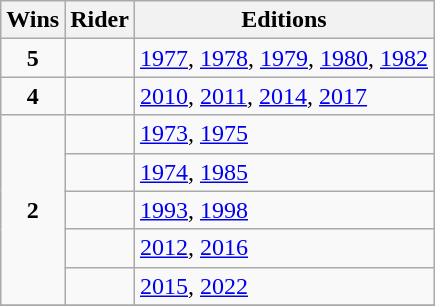<table class="wikitable">
<tr>
<th>Wins</th>
<th>Rider</th>
<th>Editions</th>
</tr>
<tr>
<td align=center><strong>5</strong></td>
<td></td>
<td><a href='#'>1977</a>, <a href='#'>1978</a>, <a href='#'>1979</a>, <a href='#'>1980</a>, <a href='#'>1982</a></td>
</tr>
<tr>
<td align=center><strong>4</strong></td>
<td></td>
<td><a href='#'>2010</a>, <a href='#'>2011</a>, <a href='#'>2014</a>, <a href='#'>2017</a></td>
</tr>
<tr>
<td align=center rowspan= 5><strong>2</strong></td>
<td></td>
<td><a href='#'>1973</a>, <a href='#'>1975</a></td>
</tr>
<tr>
<td></td>
<td><a href='#'>1974</a>, <a href='#'>1985</a></td>
</tr>
<tr>
<td></td>
<td><a href='#'>1993</a>, <a href='#'>1998</a></td>
</tr>
<tr>
<td></td>
<td><a href='#'>2012</a>, <a href='#'>2016</a></td>
</tr>
<tr>
<td><em></em></td>
<td><a href='#'>2015</a>, <a href='#'>2022</a></td>
</tr>
<tr>
</tr>
</table>
